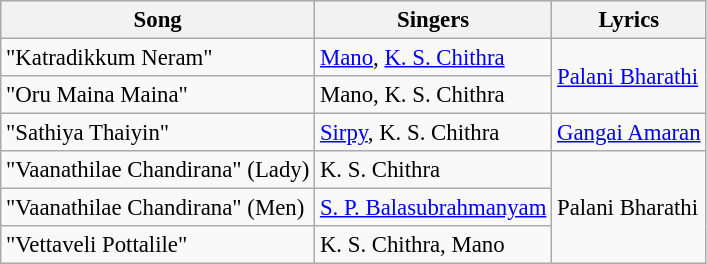<table class="wikitable" style="font-size:95%;">
<tr>
<th>Song</th>
<th>Singers</th>
<th>Lyrics</th>
</tr>
<tr>
<td>"Katradikkum Neram"</td>
<td><a href='#'>Mano</a>, <a href='#'>K. S. Chithra</a></td>
<td rowspan=2><a href='#'>Palani Bharathi</a></td>
</tr>
<tr>
<td>"Oru Maina Maina"</td>
<td>Mano, K. S. Chithra</td>
</tr>
<tr>
<td>"Sathiya Thaiyin"</td>
<td><a href='#'>Sirpy</a>, K. S. Chithra</td>
<td><a href='#'>Gangai Amaran</a></td>
</tr>
<tr>
<td>"Vaanathilae Chandirana" (Lady)</td>
<td>K. S. Chithra</td>
<td rowspan=3>Palani Bharathi</td>
</tr>
<tr>
<td>"Vaanathilae Chandirana" (Men)</td>
<td><a href='#'>S. P. Balasubrahmanyam</a></td>
</tr>
<tr>
<td>"Vettaveli Pottalile"</td>
<td>K. S. Chithra, Mano</td>
</tr>
</table>
